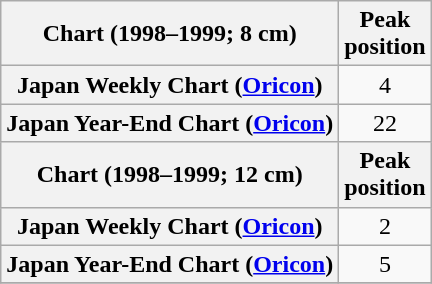<table class="wikitable sortable plainrowheaders" style="text-align:center">
<tr>
<th scope="col">Chart (1998–1999; 8 cm)</th>
<th scope="col">Peak<br>position</th>
</tr>
<tr>
<th scope="row">Japan Weekly Chart (<a href='#'>Oricon</a>)</th>
<td>4</td>
</tr>
<tr>
<th scope="row">Japan Year-End Chart (<a href='#'>Oricon</a>)</th>
<td>22</td>
</tr>
<tr>
<th scope="col">Chart (1998–1999; 12 cm)</th>
<th scope="col">Peak<br>position</th>
</tr>
<tr>
<th scope="row">Japan Weekly Chart (<a href='#'>Oricon</a>)</th>
<td>2</td>
</tr>
<tr>
<th scope="row">Japan Year-End Chart (<a href='#'>Oricon</a>)</th>
<td>5</td>
</tr>
<tr>
</tr>
</table>
